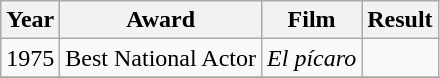<table class="wikitable sortable">
<tr>
<th>Year</th>
<th>Award</th>
<th>Film</th>
<th>Result</th>
</tr>
<tr>
<td>1975</td>
<td>Best National Actor</td>
<td><em>El pícaro</em></td>
<td></td>
</tr>
<tr>
</tr>
</table>
